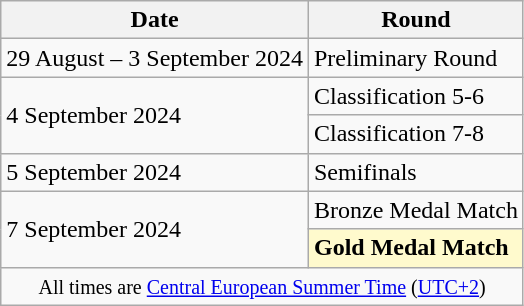<table class="wikitable">
<tr>
<th>Date</th>
<th>Round</th>
</tr>
<tr>
<td>29 August – 3 September 2024</td>
<td>Preliminary Round</td>
</tr>
<tr>
<td rowspan=2>4 September 2024</td>
<td>Classification 5-6</td>
</tr>
<tr>
<td>Classification 7-8</td>
</tr>
<tr>
<td>5 September 2024</td>
<td>Semifinals</td>
</tr>
<tr>
<td rowspan=2>7 September 2024</td>
<td>Bronze Medal Match</td>
</tr>
<tr style=background:lemonchiffon>
<td><strong>Gold Medal Match</strong></td>
</tr>
<tr>
<td colspan=4 align=center><small>All times are <a href='#'>Central European Summer Time</a> (<a href='#'>UTC+2</a>)</small></td>
</tr>
</table>
